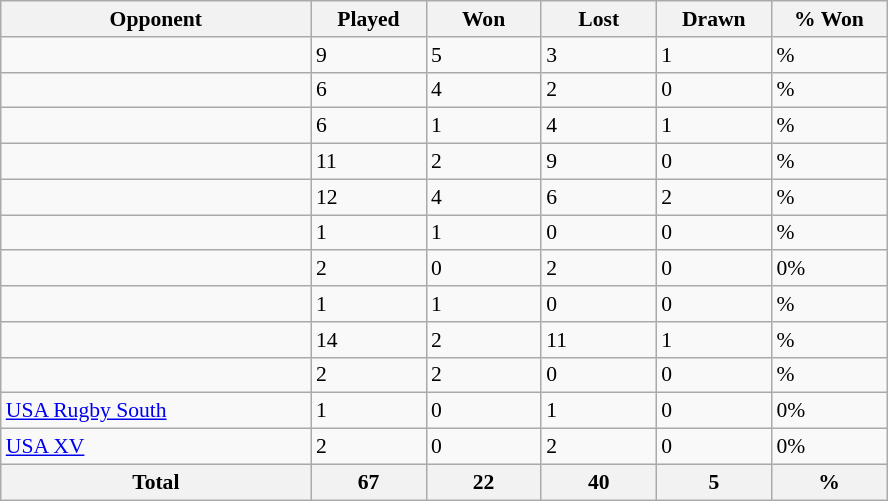<table class="wikitable sortable" style="font-size:90%">
<tr>
<th width=200>Opponent</th>
<th width=70>Played</th>
<th width=70>Won</th>
<th width=70>Lost</th>
<th width=70>Drawn</th>
<th width=70>% Won</th>
</tr>
<tr>
<td align="left"></td>
<td>9</td>
<td>5</td>
<td>3</td>
<td>1</td>
<td>%</td>
</tr>
<tr>
<td align="left"></td>
<td>6</td>
<td>4</td>
<td>2</td>
<td>0</td>
<td>%</td>
</tr>
<tr>
<td align="left"></td>
<td>6</td>
<td>1</td>
<td>4</td>
<td>1</td>
<td>%</td>
</tr>
<tr>
<td align="left"></td>
<td>11</td>
<td>2</td>
<td>9</td>
<td>0</td>
<td>%</td>
</tr>
<tr>
<td align="left"></td>
<td>12</td>
<td>4</td>
<td>6</td>
<td>2</td>
<td>%</td>
</tr>
<tr>
<td align="left"></td>
<td>1</td>
<td>1</td>
<td>0</td>
<td>0</td>
<td>%</td>
</tr>
<tr>
<td align="left"></td>
<td>2</td>
<td>0</td>
<td>2</td>
<td>0</td>
<td>0%</td>
</tr>
<tr>
<td align="left"></td>
<td>1</td>
<td>1</td>
<td>0</td>
<td>0</td>
<td>%</td>
</tr>
<tr>
<td align="left"></td>
<td>14</td>
<td>2</td>
<td>11</td>
<td>1</td>
<td>%</td>
</tr>
<tr>
<td align="left"></td>
<td>2</td>
<td>2</td>
<td>0</td>
<td>0</td>
<td>%</td>
</tr>
<tr>
<td align="left"> <a href='#'>USA Rugby South</a></td>
<td>1</td>
<td>0</td>
<td>1</td>
<td>0</td>
<td>0%</td>
</tr>
<tr>
<td align="left"> <a href='#'>USA XV</a></td>
<td>2</td>
<td>0</td>
<td>2</td>
<td>0</td>
<td>0%</td>
</tr>
<tr>
<th>Total</th>
<th><strong>67</strong></th>
<th><strong>22</strong></th>
<th><strong>40</strong></th>
<th><strong>5</strong></th>
<th><strong>%</strong></th>
</tr>
</table>
